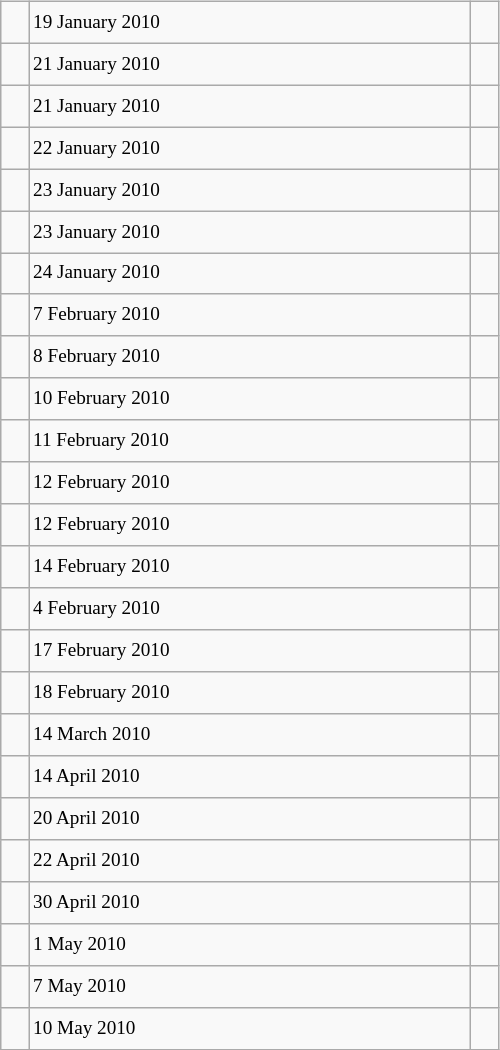<table class="wikitable" style="font-size: 80%; float: left; width: 26em; margin-right: 1em; height: 700px">
<tr>
<td></td>
<td>19 January 2010</td>
<td></td>
</tr>
<tr>
<td></td>
<td>21 January 2010</td>
<td></td>
</tr>
<tr>
<td></td>
<td>21 January 2010</td>
<td></td>
</tr>
<tr>
<td></td>
<td>22 January 2010</td>
<td></td>
</tr>
<tr>
<td></td>
<td>23 January 2010</td>
<td></td>
</tr>
<tr>
<td></td>
<td>23 January 2010</td>
<td></td>
</tr>
<tr>
<td></td>
<td>24 January 2010</td>
<td></td>
</tr>
<tr>
<td></td>
<td>7 February 2010</td>
<td></td>
</tr>
<tr>
<td></td>
<td>8 February 2010</td>
<td></td>
</tr>
<tr>
<td></td>
<td>10 February 2010</td>
<td></td>
</tr>
<tr>
<td></td>
<td>11 February 2010</td>
<td></td>
</tr>
<tr>
<td></td>
<td>12 February 2010</td>
<td></td>
</tr>
<tr>
<td></td>
<td>12 February 2010</td>
<td></td>
</tr>
<tr>
<td></td>
<td>14 February 2010</td>
<td></td>
</tr>
<tr>
<td></td>
<td>4 February 2010</td>
<td></td>
</tr>
<tr>
<td></td>
<td>17 February 2010</td>
<td></td>
</tr>
<tr>
<td></td>
<td>18 February 2010</td>
<td></td>
</tr>
<tr>
<td></td>
<td>14 March 2010</td>
<td></td>
</tr>
<tr>
<td></td>
<td>14 April 2010</td>
<td></td>
</tr>
<tr>
<td></td>
<td>20 April 2010</td>
<td></td>
</tr>
<tr>
<td></td>
<td>22 April 2010</td>
<td></td>
</tr>
<tr>
<td></td>
<td>30 April 2010</td>
<td></td>
</tr>
<tr>
<td></td>
<td>1 May 2010</td>
<td></td>
</tr>
<tr>
<td></td>
<td>7 May 2010</td>
<td></td>
</tr>
<tr>
<td></td>
<td>10 May 2010</td>
<td></td>
</tr>
</table>
